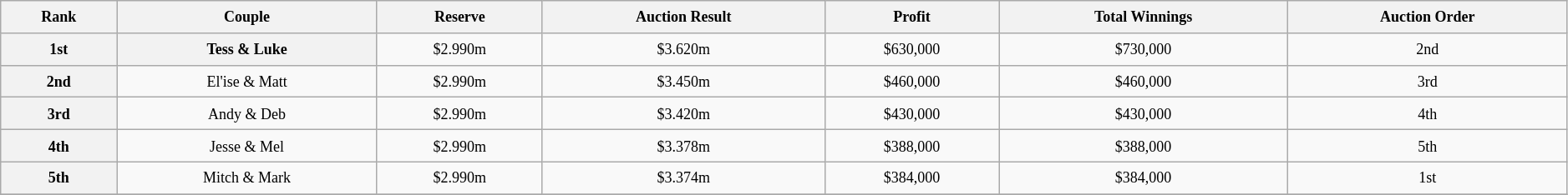<table class="wikitable sortable" style="text-align: center; font-size: 9pt; line-height:20px; width:99%">
<tr>
<th>Rank</th>
<th>Couple</th>
<th>Reserve</th>
<th>Auction Result</th>
<th>Profit</th>
<th>Total Winnings</th>
<th>Auction Order</th>
</tr>
<tr>
<th>1st</th>
<th>Tess & Luke</th>
<td>$2.990m</td>
<td>$3.620m</td>
<td>$630,000</td>
<td>$730,000</td>
<td>2nd</td>
</tr>
<tr>
<th>2nd</th>
<td>El'ise & Matt</td>
<td>$2.990m</td>
<td>$3.450m</td>
<td>$460,000</td>
<td>$460,000</td>
<td>3rd</td>
</tr>
<tr>
<th>3rd</th>
<td>Andy & Deb</td>
<td>$2.990m</td>
<td>$3.420m</td>
<td>$430,000</td>
<td>$430,000</td>
<td>4th</td>
</tr>
<tr>
<th>4th</th>
<td>Jesse & Mel</td>
<td>$2.990m</td>
<td>$3.378m</td>
<td>$388,000</td>
<td>$388,000</td>
<td>5th</td>
</tr>
<tr>
<th>5th</th>
<td>Mitch & Mark</td>
<td>$2.990m</td>
<td>$3.374m</td>
<td>$384,000</td>
<td>$384,000</td>
<td>1st</td>
</tr>
<tr>
</tr>
</table>
